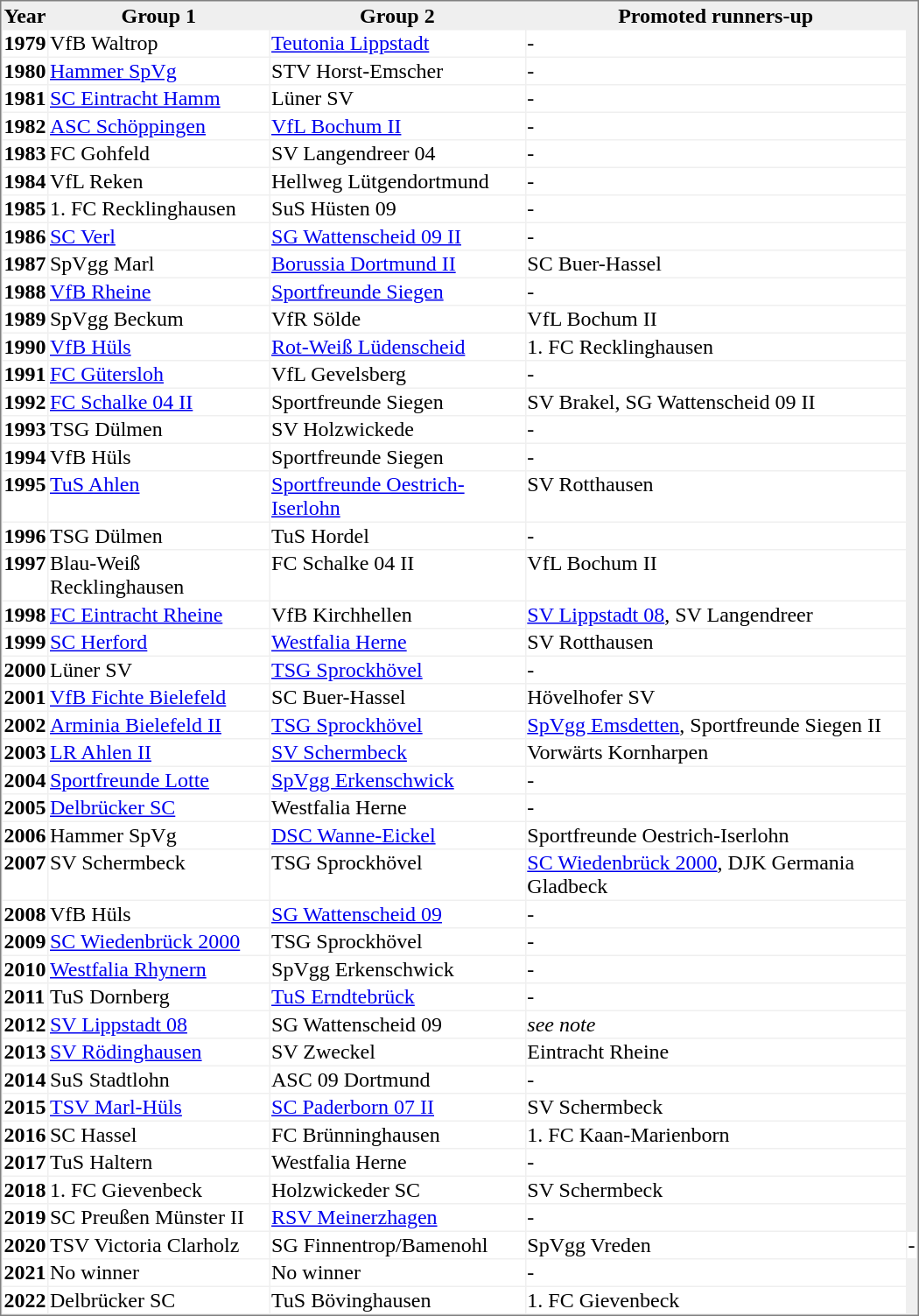<table style="border-style:solid;border-width:1px;border-color:#808080;background-color:#EFEFEF" cellspacing="1" cellpadding="1" width="700px">
<tr bgcolor="#EFEFEF">
<th>Year</th>
<th>Group 1</th>
<th>Group 2</th>
<th>Promoted runners-up</th>
</tr>
<tr align="left" valign="top" bgcolor="#ffffff">
<th>1979</th>
<td>VfB Waltrop</td>
<td><a href='#'>Teutonia Lippstadt</a></td>
<td>-</td>
</tr>
<tr align="left" valign="top" bgcolor="#ffffff">
<th>1980</th>
<td><a href='#'>Hammer SpVg</a></td>
<td>STV Horst-Emscher</td>
<td>-</td>
</tr>
<tr align="left" valign="top" bgcolor="#ffffff">
<th>1981</th>
<td><a href='#'>SC Eintracht Hamm</a></td>
<td>Lüner SV</td>
<td>-</td>
</tr>
<tr align="left" valign="top" bgcolor="#ffffff">
<th>1982</th>
<td><a href='#'>ASC Schöppingen</a></td>
<td><a href='#'>VfL Bochum II</a></td>
<td>-</td>
</tr>
<tr align="left" valign="top" bgcolor="#ffffff">
<th>1983</th>
<td>FC Gohfeld</td>
<td>SV Langendreer 04</td>
<td>-</td>
</tr>
<tr align="left" valign="top" bgcolor="#ffffff">
<th>1984</th>
<td>VfL Reken</td>
<td>Hellweg Lütgendortmund</td>
<td>-</td>
</tr>
<tr align="left" valign="top" bgcolor="#ffffff">
<th>1985</th>
<td>1. FC Recklinghausen</td>
<td>SuS Hüsten 09</td>
<td>-</td>
</tr>
<tr align="left" valign="top" bgcolor="#ffffff">
<th>1986</th>
<td><a href='#'>SC Verl</a></td>
<td><a href='#'>SG Wattenscheid 09 II</a></td>
<td>-</td>
</tr>
<tr align="left" valign="top" bgcolor="#ffffff">
<th>1987</th>
<td>SpVgg Marl</td>
<td><a href='#'>Borussia Dortmund II</a></td>
<td>SC Buer-Hassel</td>
</tr>
<tr align="left" valign="top" bgcolor="#ffffff">
<th>1988</th>
<td><a href='#'>VfB Rheine</a></td>
<td><a href='#'>Sportfreunde Siegen</a></td>
<td>-</td>
</tr>
<tr align="left" valign="top" bgcolor="#ffffff">
<th>1989</th>
<td>SpVgg Beckum</td>
<td>VfR Sölde</td>
<td>VfL Bochum II</td>
</tr>
<tr align="left" valign="top" bgcolor="#ffffff">
<th>1990</th>
<td><a href='#'>VfB Hüls</a></td>
<td><a href='#'>Rot-Weiß Lüdenscheid</a></td>
<td>1. FC Recklinghausen</td>
</tr>
<tr align="left" valign="top" bgcolor="#ffffff">
<th>1991</th>
<td><a href='#'>FC Gütersloh</a></td>
<td>VfL Gevelsberg</td>
<td>-</td>
</tr>
<tr align="left" valign="top" bgcolor="#ffffff">
<th>1992</th>
<td><a href='#'>FC Schalke 04 II</a></td>
<td>Sportfreunde Siegen</td>
<td>SV Brakel, SG Wattenscheid 09 II</td>
</tr>
<tr align="left" valign="top" bgcolor="#ffffff">
<th>1993</th>
<td>TSG Dülmen</td>
<td>SV Holzwickede</td>
<td>-</td>
</tr>
<tr align="left" valign="top" bgcolor="#ffffff">
<th>1994</th>
<td>VfB Hüls</td>
<td>Sportfreunde Siegen</td>
<td>-</td>
</tr>
<tr align="left" valign="top" bgcolor="#ffffff">
<th>1995</th>
<td><a href='#'>TuS Ahlen</a></td>
<td><a href='#'>Sportfreunde Oestrich-Iserlohn</a></td>
<td>SV Rotthausen</td>
</tr>
<tr align="left" valign="top" bgcolor="#ffffff">
<th>1996</th>
<td>TSG Dülmen</td>
<td>TuS Hordel</td>
<td>-</td>
</tr>
<tr align="left" valign="top" bgcolor="#ffffff">
<th>1997</th>
<td>Blau-Weiß Recklinghausen</td>
<td>FC Schalke 04 II</td>
<td>VfL Bochum II</td>
</tr>
<tr align="left" valign="top" bgcolor="#ffffff">
<th>1998</th>
<td><a href='#'>FC Eintracht Rheine</a></td>
<td>VfB Kirchhellen</td>
<td><a href='#'>SV Lippstadt 08</a>, SV Langendreer</td>
</tr>
<tr align="left" valign="top" bgcolor="#ffffff">
<th>1999</th>
<td><a href='#'>SC Herford</a></td>
<td><a href='#'>Westfalia Herne</a></td>
<td>SV Rotthausen</td>
</tr>
<tr align="left" valign="top" bgcolor="#ffffff">
<th>2000</th>
<td>Lüner SV</td>
<td><a href='#'>TSG Sprockhövel</a></td>
<td>-</td>
</tr>
<tr align="left" valign="top" bgcolor="#ffffff">
<th>2001</th>
<td><a href='#'>VfB Fichte Bielefeld</a></td>
<td>SC Buer-Hassel</td>
<td>Hövelhofer SV</td>
</tr>
<tr align="left" valign="top" bgcolor="#ffffff">
<th>2002</th>
<td><a href='#'>Arminia Bielefeld II</a></td>
<td><a href='#'>TSG Sprockhövel</a></td>
<td><a href='#'>SpVgg Emsdetten</a>, Sportfreunde Siegen II</td>
</tr>
<tr align="left" valign="top" bgcolor="#ffffff">
<th>2003</th>
<td><a href='#'>LR Ahlen II</a></td>
<td><a href='#'>SV Schermbeck</a></td>
<td>Vorwärts Kornharpen</td>
</tr>
<tr align="left" valign="top" bgcolor="#ffffff">
<th>2004</th>
<td><a href='#'>Sportfreunde Lotte</a></td>
<td><a href='#'>SpVgg Erkenschwick</a></td>
<td>-</td>
</tr>
<tr align="left" valign="top" bgcolor="#ffffff">
<th>2005</th>
<td><a href='#'>Delbrücker SC</a></td>
<td>Westfalia Herne</td>
<td>-</td>
</tr>
<tr align="left" valign="top" bgcolor="#ffffff">
<th>2006</th>
<td>Hammer SpVg</td>
<td><a href='#'>DSC Wanne-Eickel</a></td>
<td>Sportfreunde Oestrich-Iserlohn</td>
</tr>
<tr align="left" valign="top" bgcolor="#ffffff">
<th>2007</th>
<td>SV Schermbeck</td>
<td>TSG Sprockhövel</td>
<td><a href='#'>SC Wiedenbrück 2000</a>, DJK Germania Gladbeck</td>
</tr>
<tr align="left" valign="top" bgcolor="#ffffff">
<th>2008</th>
<td>VfB Hüls</td>
<td><a href='#'>SG Wattenscheid 09</a></td>
<td>-</td>
</tr>
<tr align="left" valign="top" bgcolor="#ffffff">
<th>2009</th>
<td><a href='#'>SC Wiedenbrück 2000</a></td>
<td>TSG Sprockhövel</td>
<td>-</td>
</tr>
<tr align="left" valign="top" bgcolor="#ffffff">
<th>2010</th>
<td><a href='#'>Westfalia Rhynern</a></td>
<td>SpVgg Erkenschwick</td>
<td>-</td>
</tr>
<tr align="left" valign="top" bgcolor="#ffffff">
<th>2011</th>
<td>TuS Dornberg</td>
<td><a href='#'>TuS Erndtebrück</a></td>
<td>-</td>
</tr>
<tr align="left" valign="top" bgcolor="#ffffff">
<th>2012</th>
<td><a href='#'>SV Lippstadt 08</a></td>
<td>SG Wattenscheid 09</td>
<td><em>see note</em></td>
</tr>
<tr align="left" valign="top" bgcolor="#ffffff">
<th>2013</th>
<td><a href='#'>SV Rödinghausen</a></td>
<td>SV Zweckel</td>
<td>Eintracht Rheine</td>
</tr>
<tr align="left" valign="top" bgcolor="#ffffff">
<th>2014</th>
<td>SuS Stadtlohn</td>
<td>ASC 09 Dortmund</td>
<td>-</td>
</tr>
<tr align="left" valign="top" bgcolor="#ffffff">
<th>2015</th>
<td><a href='#'>TSV Marl-Hüls</a></td>
<td><a href='#'>SC Paderborn 07 II</a></td>
<td>SV Schermbeck</td>
</tr>
<tr align="left" valign="top" bgcolor="#ffffff">
<th>2016</th>
<td>SC Hassel</td>
<td>FC Brünninghausen</td>
<td>1. FC Kaan-Marienborn</td>
</tr>
<tr align="left" valign="top" bgcolor="#ffffff">
<th>2017</th>
<td>TuS Haltern</td>
<td>Westfalia Herne</td>
<td>-</td>
</tr>
<tr align="left" valign="top" bgcolor="#ffffff">
<th>2018</th>
<td>1. FC Gievenbeck</td>
<td>Holzwickeder SC</td>
<td>SV Schermbeck</td>
</tr>
<tr align="left" valign="top" bgcolor="#ffffff">
<th>2019</th>
<td>SC Preußen Münster II</td>
<td><a href='#'>RSV Meinerzhagen</a></td>
<td>-</td>
</tr>
<tr align="left" valign="top" bgcolor="#ffffff">
<th>2020</th>
<td>TSV Victoria Clarholz</td>
<td>SG Finnentrop/Bamenohl</td>
<td>SpVgg Vreden</td>
<td>-</td>
</tr>
<tr align="left" valign="top" bgcolor="#ffffff">
<th>2021</th>
<td>No winner</td>
<td>No winner</td>
<td>-</td>
</tr>
<tr align="left" valign="top" bgcolor="#ffffff">
<th>2022</th>
<td>Delbrücker SC</td>
<td>TuS Bövinghausen</td>
<td>1. FC Gievenbeck</td>
</tr>
</table>
